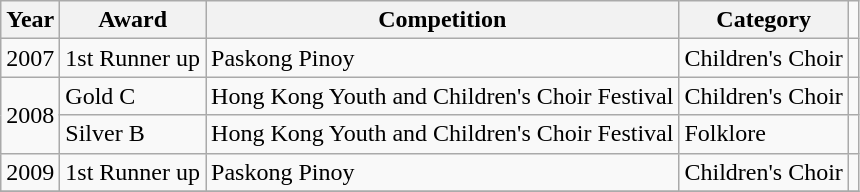<table class="wikitable">
<tr>
<th>Year</th>
<th>Award</th>
<th>Competition</th>
<th>Category</th>
</tr>
<tr>
<td rowspan="1">2007</td>
<td>1st Runner up</td>
<td>Paskong Pinoy</td>
<td>Children's Choir</td>
<td></td>
</tr>
<tr>
<td rowspan="2">2008</td>
<td>Gold C</td>
<td>Hong Kong Youth and Children's Choir Festival</td>
<td>Children's Choir</td>
<td></td>
</tr>
<tr>
<td>Silver B</td>
<td>Hong Kong Youth and Children's Choir Festival</td>
<td>Folklore</td>
<td></td>
</tr>
<tr>
<td rowspan="1">2009</td>
<td>1st Runner up</td>
<td>Paskong Pinoy</td>
<td>Children's Choir</td>
<td></td>
</tr>
<tr>
</tr>
</table>
